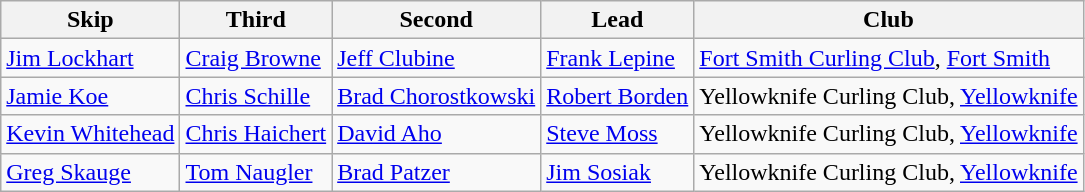<table class="wikitable">
<tr>
<th>Skip</th>
<th>Third</th>
<th>Second</th>
<th>Lead</th>
<th>Club</th>
</tr>
<tr>
<td><a href='#'>Jim Lockhart</a></td>
<td><a href='#'>Craig Browne</a></td>
<td><a href='#'>Jeff Clubine</a></td>
<td><a href='#'>Frank Lepine</a></td>
<td><a href='#'>Fort Smith Curling Club</a>, <a href='#'>Fort Smith</a></td>
</tr>
<tr>
<td><a href='#'>Jamie Koe</a></td>
<td><a href='#'>Chris Schille</a></td>
<td><a href='#'>Brad Chorostkowski</a></td>
<td><a href='#'>Robert Borden</a></td>
<td>Yellowknife Curling Club, <a href='#'>Yellowknife</a></td>
</tr>
<tr>
<td><a href='#'>Kevin Whitehead</a></td>
<td><a href='#'>Chris Haichert</a></td>
<td><a href='#'>David Aho</a></td>
<td><a href='#'>Steve Moss</a></td>
<td>Yellowknife Curling Club, <a href='#'>Yellowknife</a></td>
</tr>
<tr>
<td><a href='#'>Greg Skauge</a></td>
<td><a href='#'>Tom Naugler</a></td>
<td><a href='#'>Brad Patzer</a></td>
<td><a href='#'>Jim Sosiak</a></td>
<td>Yellowknife Curling Club, <a href='#'>Yellowknife</a></td>
</tr>
</table>
